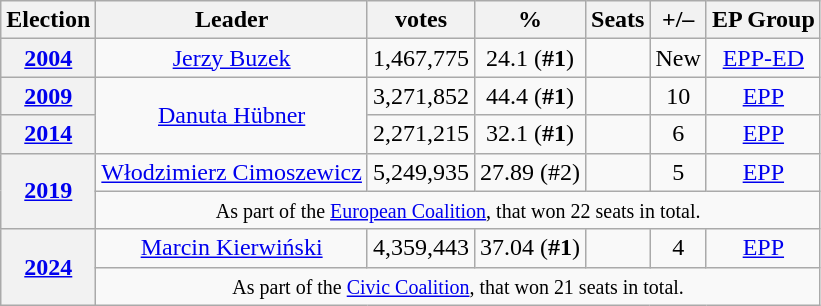<table class=wikitable style="text-align:center;">
<tr>
<th>Election</th>
<th>Leader</th>
<th>votes</th>
<th>%</th>
<th>Seats</th>
<th>+/–</th>
<th>EP Group</th>
</tr>
<tr>
<th><a href='#'>2004</a></th>
<td><a href='#'>Jerzy Buzek</a></td>
<td>1,467,775</td>
<td>24.1 (<strong>#1</strong>)</td>
<td></td>
<td>New</td>
<td><a href='#'>EPP-ED</a></td>
</tr>
<tr>
<th><a href='#'>2009</a></th>
<td rowspan=2><a href='#'>Danuta Hübner</a></td>
<td>3,271,852</td>
<td>44.4 (<strong>#1</strong>)</td>
<td></td>
<td> 10</td>
<td><a href='#'>EPP</a></td>
</tr>
<tr>
<th><a href='#'>2014</a></th>
<td>2,271,215</td>
<td>32.1 (<strong>#1</strong>)</td>
<td></td>
<td> 6</td>
<td><a href='#'>EPP</a></td>
</tr>
<tr>
<th rowspan="2"><a href='#'>2019</a></th>
<td><a href='#'>Włodzimierz Cimoszewicz</a></td>
<td>5,249,935</td>
<td>27.89 (#2)</td>
<td></td>
<td> 5</td>
<td><a href='#'>EPP</a></td>
</tr>
<tr>
<td colspan="7"><small>As part of the <a href='#'>European Coalition</a>, that won 22 seats in total.</small></td>
</tr>
<tr>
<th rowspan="2"><a href='#'>2024</a></th>
<td><a href='#'>Marcin Kierwiński</a></td>
<td>4,359,443</td>
<td>37.04 (<strong>#1</strong>)</td>
<td></td>
<td> 4</td>
<td><a href='#'>EPP</a></td>
</tr>
<tr>
<td colspan="7"><small>As part of the <a href='#'>Civic Coalition</a>, that won 21 seats in total.</small></td>
</tr>
</table>
